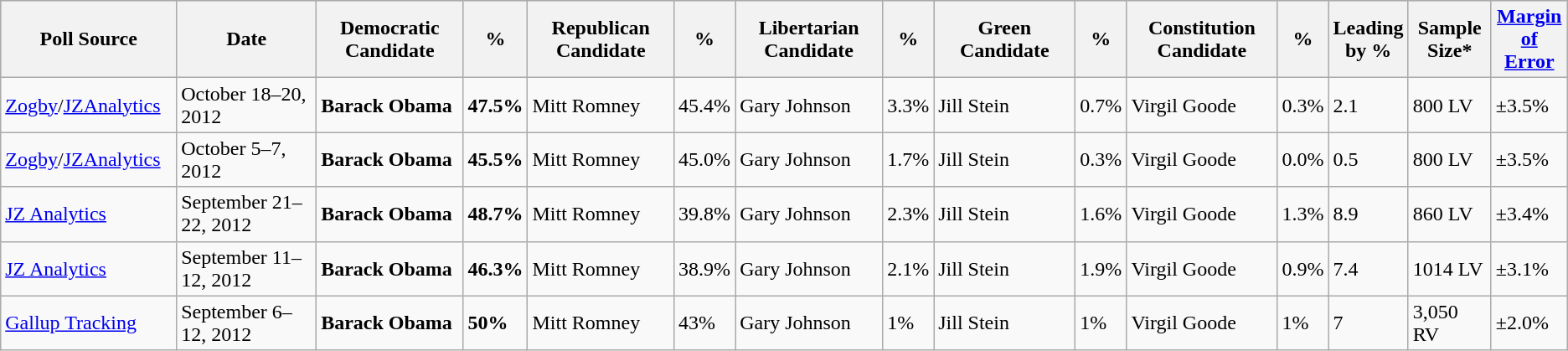<table class="wikitable">
<tr style="background:lightgrey;">
<th style="width:12%;">Poll Source</th>
<th style="width:12%;">Date</th>
<th style="width:12%;">Democratic<br>Candidate</th>
<th style="width:1%;">%</th>
<th style="width:12%;">Republican<br>Candidate</th>
<th style="width:1%;">%</th>
<th style="width:12%;">Libertarian<br>Candidate</th>
<th style="width:1%;">%</th>
<th style="width:12%;">Green<br>Candidate</th>
<th style="width:1%;">%</th>
<th style="width:12%;">Constitution<br>Candidate</th>
<th style="width:1%;">%</th>
<th>Leading by %</th>
<th style="width:6%;">Sample<br> Size*</th>
<th style="width:5%;"><a href='#'>Margin of Error</a></th>
</tr>
<tr>
<td><a href='#'>Zogby</a>/<a href='#'>JZAnalytics</a></td>
<td>October 18–20, 2012</td>
<td><strong>Barack Obama</strong></td>
<td><strong>47.5%</strong></td>
<td>Mitt Romney</td>
<td>45.4%</td>
<td>Gary Johnson</td>
<td>3.3%</td>
<td>Jill Stein</td>
<td>0.7%</td>
<td>Virgil Goode</td>
<td>0.3%</td>
<td>2.1</td>
<td>800 LV</td>
<td>±3.5%</td>
</tr>
<tr>
<td><a href='#'>Zogby</a>/<a href='#'>JZAnalytics</a></td>
<td>October 5–7, 2012</td>
<td><strong>Barack Obama</strong></td>
<td><strong>45.5%</strong></td>
<td>Mitt Romney</td>
<td>45.0%</td>
<td>Gary Johnson</td>
<td>1.7%</td>
<td>Jill Stein</td>
<td>0.3%</td>
<td>Virgil Goode</td>
<td>0.0%</td>
<td>0.5</td>
<td>800 LV</td>
<td>±3.5%</td>
</tr>
<tr>
<td><a href='#'>JZ Analytics</a></td>
<td>September 21–22, 2012</td>
<td><strong>Barack Obama</strong></td>
<td><strong>48.7%</strong></td>
<td>Mitt Romney</td>
<td>39.8%</td>
<td>Gary Johnson</td>
<td>2.3%</td>
<td>Jill Stein</td>
<td>1.6%</td>
<td>Virgil Goode</td>
<td>1.3%</td>
<td>8.9</td>
<td>860 LV</td>
<td>±3.4%</td>
</tr>
<tr>
<td><a href='#'>JZ Analytics</a></td>
<td>September 11–12, 2012</td>
<td><strong>Barack Obama</strong></td>
<td><strong>46.3%</strong></td>
<td>Mitt Romney</td>
<td>38.9%</td>
<td>Gary Johnson</td>
<td>2.1%</td>
<td>Jill Stein</td>
<td>1.9%</td>
<td>Virgil Goode</td>
<td>0.9%</td>
<td>7.4</td>
<td>1014 LV</td>
<td>±3.1%</td>
</tr>
<tr>
<td><a href='#'>Gallup Tracking</a></td>
<td>September 6–12, 2012</td>
<td><strong>Barack Obama</strong></td>
<td><strong>50%</strong></td>
<td>Mitt Romney</td>
<td>43%</td>
<td>Gary Johnson</td>
<td>1%</td>
<td>Jill Stein</td>
<td>1%</td>
<td>Virgil Goode</td>
<td>1%</td>
<td>7</td>
<td>3,050 RV</td>
<td>±2.0%</td>
</tr>
</table>
